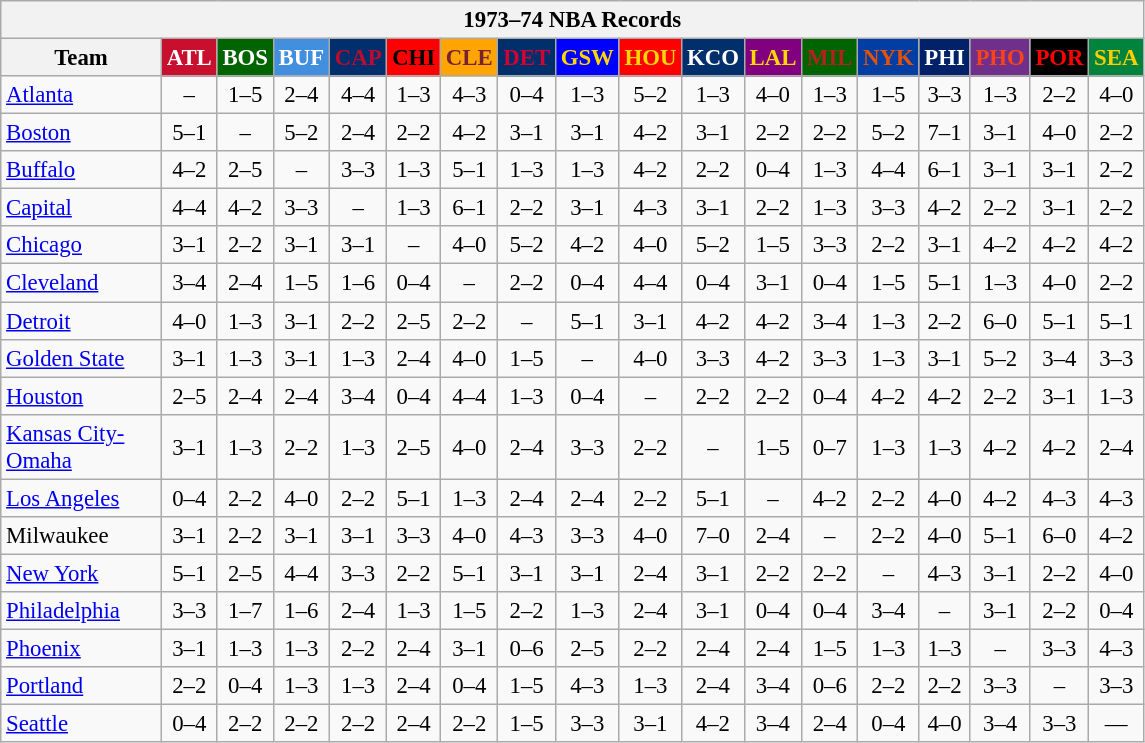<table class="wikitable" style="font-size:95%; text-align:center;">
<tr>
<th colspan=18>1973–74 NBA Records</th>
</tr>
<tr>
<th width=100>Team</th>
<th style="background:#C90F2E;color:#FFFFFF;width=35">ATL</th>
<th style="background:#006400;color:#FFFFFF;width=35">BOS</th>
<th style="background:#428FDF;color:#FFFFFF;width=35">BUF</th>
<th style="background:#012F6D;color:#BA0C2F;width=35">CAP</th>
<th style="background:#FF0000;color:#000000;width=35">CHI</th>
<th style="background:#FFA402;color:#77222F;width=35">CLE</th>
<th style="background:#012F6B;color:#D40032;width=35">DET</th>
<th style="background:#0000FF;color:#FFD700;width=35">GSW</th>
<th style="background:#FF0000;color:#FFD700;width=35">HOU</th>
<th style="background:#012F6B;color:#FFFFFF;width=35">KCO</th>
<th style="background:#800080;color:#FFD700;width=35">LAL</th>
<th style="background:#006400;color:#B22222;width=35">MIL</th>
<th style="background:#003EA4;color:#E35208;width=35">NYK</th>
<th style="background:#012268;color:#FFFFFF;width=35">PHI</th>
<th style="background:#702F8B;color:#FA4417;width=35">PHO</th>
<th style="background:#000000;color:#FF0000;width=35">POR</th>
<th style="background:#00843D;color:#FFCD01;width=35">SEA</th>
</tr>
<tr>
<td style="text-align:left;"><a href='#'>Atlanta</a></td>
<td>–</td>
<td>1–5</td>
<td>2–4</td>
<td>4–4</td>
<td>1–3</td>
<td>4–3</td>
<td>0–4</td>
<td>1–3</td>
<td>5–2</td>
<td>1–3</td>
<td>4–0</td>
<td>1–3</td>
<td>1–5</td>
<td>3–3</td>
<td>1–3</td>
<td>2–2</td>
<td>4–0</td>
</tr>
<tr>
<td style="text-align:left;"><a href='#'>Boston</a></td>
<td>5–1</td>
<td>–</td>
<td>5–2</td>
<td>2–4</td>
<td>2–2</td>
<td>4–2</td>
<td>3–1</td>
<td>3–1</td>
<td>4–2</td>
<td>3–1</td>
<td>2–2</td>
<td>2–2</td>
<td>5–2</td>
<td>7–1</td>
<td>3–1</td>
<td>4–0</td>
<td>2–2</td>
</tr>
<tr>
<td style="text-align:left;"><a href='#'>Buffalo</a></td>
<td>4–2</td>
<td>2–5</td>
<td>–</td>
<td>3–3</td>
<td>1–3</td>
<td>5–1</td>
<td>1–3</td>
<td>1–3</td>
<td>4–2</td>
<td>2–2</td>
<td>0–4</td>
<td>1–3</td>
<td>4–4</td>
<td>6–1</td>
<td>3–1</td>
<td>3–1</td>
<td>2–2</td>
</tr>
<tr>
<td style="text-align:left;"><a href='#'>Capital</a></td>
<td>4–4</td>
<td>4–2</td>
<td>3–3</td>
<td>–</td>
<td>1–3</td>
<td>6–1</td>
<td>2–2</td>
<td>3–1</td>
<td>4–3</td>
<td>3–1</td>
<td>2–2</td>
<td>1–3</td>
<td>3–3</td>
<td>4–2</td>
<td>2–2</td>
<td>3–1</td>
<td>2–2</td>
</tr>
<tr>
<td style="text-align:left;"><a href='#'>Chicago</a></td>
<td>3–1</td>
<td>2–2</td>
<td>3–1</td>
<td>3–1</td>
<td>–</td>
<td>4–0</td>
<td>5–2</td>
<td>4–2</td>
<td>4–0</td>
<td>5–2</td>
<td>1–5</td>
<td>3–3</td>
<td>2–2</td>
<td>3–1</td>
<td>4–2</td>
<td>4–2</td>
<td>4–2</td>
</tr>
<tr>
<td style="text-align:left;"><a href='#'>Cleveland</a></td>
<td>3–4</td>
<td>2–4</td>
<td>1–5</td>
<td>1–6</td>
<td>0–4</td>
<td>–</td>
<td>2–2</td>
<td>0–4</td>
<td>4–4</td>
<td>0–4</td>
<td>3–1</td>
<td>0–4</td>
<td>1–5</td>
<td>5–1</td>
<td>1–3</td>
<td>4–0</td>
<td>2–2</td>
</tr>
<tr>
<td style="text-align:left;"><a href='#'>Detroit</a></td>
<td>4–0</td>
<td>1–3</td>
<td>3–1</td>
<td>2–2</td>
<td>2–5</td>
<td>2–2</td>
<td>–</td>
<td>5–1</td>
<td>3–1</td>
<td>4–2</td>
<td>4–2</td>
<td>3–4</td>
<td>1–3</td>
<td>2–2</td>
<td>6–0</td>
<td>5–1</td>
<td>5–1</td>
</tr>
<tr>
<td style="text-align:left;"><a href='#'>Golden State</a></td>
<td>3–1</td>
<td>1–3</td>
<td>3–1</td>
<td>1–3</td>
<td>2–4</td>
<td>4–0</td>
<td>1–5</td>
<td>–</td>
<td>4–0</td>
<td>3–3</td>
<td>4–2</td>
<td>3–3</td>
<td>1–3</td>
<td>3–1</td>
<td>5–2</td>
<td>3–4</td>
<td>3–3</td>
</tr>
<tr>
<td style="text-align:left;"><a href='#'>Houston</a></td>
<td>2–5</td>
<td>2–4</td>
<td>2–4</td>
<td>3–4</td>
<td>0–4</td>
<td>4–4</td>
<td>1–3</td>
<td>0–4</td>
<td>–</td>
<td>2–2</td>
<td>2–2</td>
<td>0–4</td>
<td>4–2</td>
<td>4–2</td>
<td>2–2</td>
<td>3–1</td>
<td>1–3</td>
</tr>
<tr>
<td style="text-align:left;"><a href='#'>Kansas City-Omaha</a></td>
<td>3–1</td>
<td>1–3</td>
<td>2–2</td>
<td>1–3</td>
<td>2–5</td>
<td>4–0</td>
<td>2–4</td>
<td>3–3</td>
<td>2–2</td>
<td>–</td>
<td>1–5</td>
<td>0–7</td>
<td>1–3</td>
<td>1–3</td>
<td>4–2</td>
<td>4–2</td>
<td>2–4</td>
</tr>
<tr>
<td style="text-align:left;"><a href='#'>Los Angeles</a></td>
<td>0–4</td>
<td>2–2</td>
<td>4–0</td>
<td>2–2</td>
<td>5–1</td>
<td>1–3</td>
<td>2–4</td>
<td>2–4</td>
<td>2–2</td>
<td>5–1</td>
<td>–</td>
<td>4–2</td>
<td>2–2</td>
<td>4–0</td>
<td>4–2</td>
<td>4–3</td>
<td>4–3</td>
</tr>
<tr>
<td style="text-align:left;">Milwaukee</td>
<td>3–1</td>
<td>2–2</td>
<td>3–1</td>
<td>3–1</td>
<td>3–3</td>
<td>4–0</td>
<td>4–3</td>
<td>3–3</td>
<td>4–0</td>
<td>7–0</td>
<td>2–4</td>
<td>–</td>
<td>2–2</td>
<td>4–0</td>
<td>5–1</td>
<td>6–0</td>
<td>4–2</td>
</tr>
<tr>
<td style="text-align:left;"><a href='#'>New York</a></td>
<td>5–1</td>
<td>2–5</td>
<td>4–4</td>
<td>3–3</td>
<td>2–2</td>
<td>5–1</td>
<td>3–1</td>
<td>3–1</td>
<td>2–4</td>
<td>3–1</td>
<td>2–2</td>
<td>2–2</td>
<td>–</td>
<td>4–3</td>
<td>3–1</td>
<td>2–2</td>
<td>4–0</td>
</tr>
<tr>
<td style="text-align:left;"><a href='#'>Philadelphia</a></td>
<td>3–3</td>
<td>1–7</td>
<td>1–6</td>
<td>2–4</td>
<td>1–3</td>
<td>1–5</td>
<td>2–2</td>
<td>1–3</td>
<td>2–4</td>
<td>3–1</td>
<td>0–4</td>
<td>0–4</td>
<td>3–4</td>
<td>–</td>
<td>3–1</td>
<td>2–2</td>
<td>0–4</td>
</tr>
<tr>
<td style="text-align:left;"><a href='#'>Phoenix</a></td>
<td>3–1</td>
<td>1–3</td>
<td>1–3</td>
<td>2–2</td>
<td>2–4</td>
<td>3–1</td>
<td>0–6</td>
<td>2–5</td>
<td>2–2</td>
<td>2–4</td>
<td>2–4</td>
<td>1–5</td>
<td>1–3</td>
<td>1–3</td>
<td>–</td>
<td>3–3</td>
<td>4–3</td>
</tr>
<tr>
<td style="text-align:left;"><a href='#'>Portland</a></td>
<td>2–2</td>
<td>0–4</td>
<td>1–3</td>
<td>1–3</td>
<td>2–4</td>
<td>0–4</td>
<td>1–5</td>
<td>4–3</td>
<td>1–3</td>
<td>2–4</td>
<td>3–4</td>
<td>0–6</td>
<td>2–2</td>
<td>2–2</td>
<td>3–3</td>
<td>–</td>
<td>3–3</td>
</tr>
<tr>
<td style="text-align:left;"><a href='#'>Seattle</a></td>
<td>0–4</td>
<td>2–2</td>
<td>2–2</td>
<td>2–2</td>
<td>2–4</td>
<td>2–2</td>
<td>1–5</td>
<td>3–3</td>
<td>3–1</td>
<td>4–2</td>
<td>3–4</td>
<td>2–4</td>
<td>0–4</td>
<td>4–0</td>
<td>3–4</td>
<td>3–3</td>
<td>—</td>
</tr>
</table>
